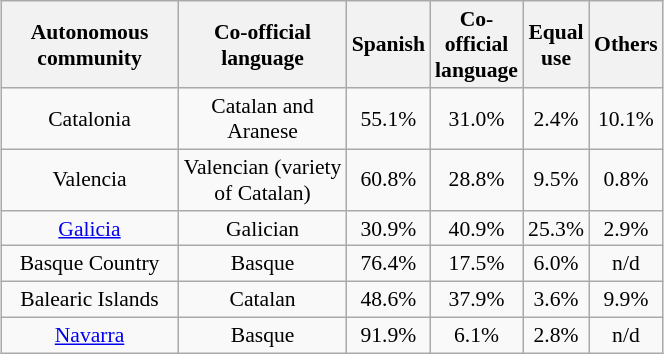<table class="wikitable sortable" width="35%" style="float:right; text-align:center;clear:all; margin-left:20px; margin-right:3px; font-size:90%;">
<tr>
<th width="30%">Autonomous community</th>
<th width="30%">Co-official language</th>
<th width="10%">Spanish</th>
<th width="10%">Co-official language</th>
<th width="10%">Equal use</th>
<th width="10%">Others</th>
</tr>
<tr>
<td>Catalonia</td>
<td>Catalan and Aranese</td>
<td>55.1%</td>
<td>31.0%</td>
<td>2.4%</td>
<td>10.1%</td>
</tr>
<tr>
<td>Valencia</td>
<td>Valencian (variety of Catalan)</td>
<td>60.8%</td>
<td>28.8%</td>
<td>9.5%</td>
<td>0.8%</td>
</tr>
<tr>
<td><a href='#'>Galicia</a></td>
<td>Galician</td>
<td>30.9%</td>
<td>40.9%</td>
<td>25.3%</td>
<td>2.9%</td>
</tr>
<tr>
<td>Basque Country</td>
<td>Basque</td>
<td>76.4%</td>
<td>17.5%</td>
<td>6.0%</td>
<td>n/d</td>
</tr>
<tr>
<td>Balearic Islands</td>
<td>Catalan</td>
<td>48.6%</td>
<td>37.9%</td>
<td>3.6%</td>
<td>9.9%</td>
</tr>
<tr>
<td><a href='#'>Navarra</a></td>
<td>Basque</td>
<td>91.9%</td>
<td>6.1%</td>
<td>2.8%</td>
<td>n/d</td>
</tr>
</table>
